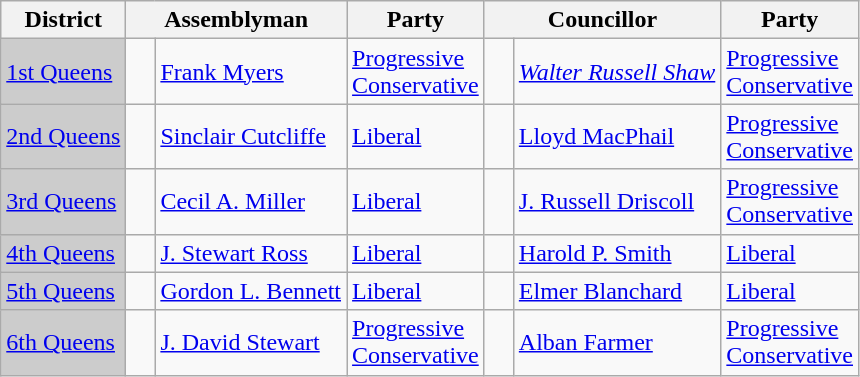<table class="wikitable">
<tr>
<th>District</th>
<th colspan="2">Assemblyman</th>
<th>Party</th>
<th colspan="2">Councillor</th>
<th>Party</th>
</tr>
<tr>
<td bgcolor="CCCCCC"><a href='#'>1st Queens</a></td>
<td>   </td>
<td><a href='#'>Frank Myers</a></td>
<td><a href='#'>Progressive <br> Conservative</a></td>
<td>   </td>
<td><em><a href='#'>Walter Russell Shaw</a></em></td>
<td><a href='#'>Progressive <br> Conservative</a></td>
</tr>
<tr>
<td bgcolor="CCCCCC"><a href='#'>2nd Queens</a></td>
<td>   </td>
<td><a href='#'>Sinclair Cutcliffe</a></td>
<td><a href='#'>Liberal</a></td>
<td>   </td>
<td><a href='#'>Lloyd MacPhail</a></td>
<td><a href='#'>Progressive <br> Conservative</a></td>
</tr>
<tr>
<td bgcolor="CCCCCC"><a href='#'>3rd Queens</a></td>
<td>   </td>
<td><a href='#'>Cecil A. Miller</a></td>
<td><a href='#'>Liberal</a></td>
<td>   </td>
<td><a href='#'>J. Russell Driscoll</a></td>
<td><a href='#'>Progressive <br> Conservative</a></td>
</tr>
<tr>
<td bgcolor="CCCCCC"><a href='#'>4th Queens</a></td>
<td>   </td>
<td><a href='#'>J. Stewart Ross</a></td>
<td><a href='#'>Liberal</a></td>
<td>   </td>
<td><a href='#'>Harold P. Smith</a></td>
<td><a href='#'>Liberal</a></td>
</tr>
<tr>
<td bgcolor="CCCCCC"><a href='#'>5th Queens</a></td>
<td>   </td>
<td><a href='#'>Gordon L. Bennett</a></td>
<td><a href='#'>Liberal</a></td>
<td>   </td>
<td><a href='#'>Elmer Blanchard</a></td>
<td><a href='#'>Liberal</a></td>
</tr>
<tr>
<td bgcolor="CCCCCC"><a href='#'>6th Queens</a></td>
<td>   </td>
<td><a href='#'>J. David Stewart</a></td>
<td><a href='#'>Progressive <br> Conservative</a></td>
<td>   </td>
<td><a href='#'>Alban Farmer</a></td>
<td><a href='#'>Progressive <br> Conservative</a></td>
</tr>
</table>
